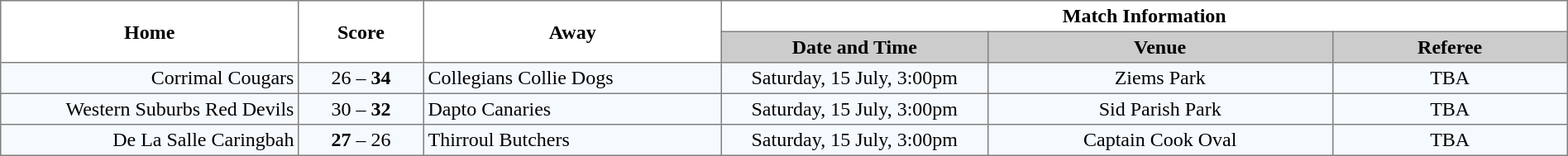<table width="100%" cellspacing="0" cellpadding="3" border="1" style="border-collapse:collapse;  text-align:center;">
<tr>
<th rowspan="2" width="19%">Home</th>
<th rowspan="2" width="8%">Score</th>
<th rowspan="2" width="19%">Away</th>
<th colspan="3">Match Information</th>
</tr>
<tr style="background:#CCCCCC">
<th width="17%">Date and Time</th>
<th width="22%">Venue</th>
<th width="50%">Referee</th>
</tr>
<tr style="text-align:center; background:#f5faff;">
<td align="right">Corrimal Cougars </td>
<td>26 – <strong>34</strong></td>
<td align="left"> Collegians Collie Dogs</td>
<td>Saturday, 15 July, 3:00pm</td>
<td>Ziems Park</td>
<td>TBA</td>
</tr>
<tr style="text-align:center; background:#f5faff;">
<td align="right">Western Suburbs Red Devils </td>
<td>30 – <strong>32</strong></td>
<td align="left"> Dapto Canaries</td>
<td>Saturday, 15 July, 3:00pm</td>
<td>Sid Parish Park</td>
<td>TBA</td>
</tr>
<tr style="text-align:center; background:#f5faff;">
<td align="right">De La Salle Caringbah </td>
<td><strong>27</strong> – 26</td>
<td align="left"> Thirroul Butchers</td>
<td>Saturday, 15 July, 3:00pm</td>
<td>Captain Cook Oval</td>
<td>TBA</td>
</tr>
</table>
